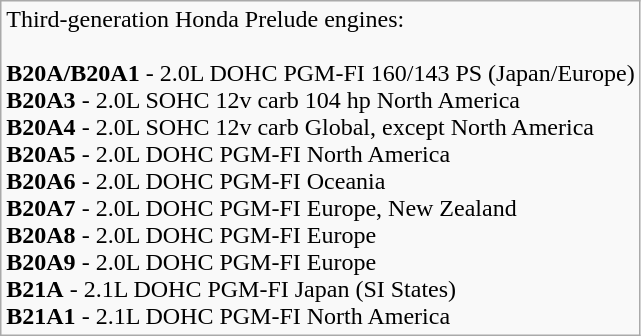<table class="wikitable">
<tr>
<td>Third-generation Honda Prelude engines:<br><br><strong>B20A/B20A1</strong> - 2.0L DOHC PGM-FI 160/143 PS (Japan/Europe) <br>
<strong>B20A3</strong> - 2.0L SOHC 12v carb 104 hp North America<br>
<strong>B20A4</strong> - 2.0L SOHC 12v carb Global, except North America<br>
<strong>B20A5</strong> - 2.0L DOHC PGM-FI  North America<br>
<strong>B20A6</strong> - 2.0L DOHC PGM-FI  Oceania<br>
<strong>B20A7</strong> - 2.0L DOHC PGM-FI  Europe, New Zealand<br>
<strong>B20A8</strong> - 2.0L DOHC PGM-FI  Europe<br>
<strong>B20A9</strong> - 2.0L DOHC PGM-FI  Europe<br>
<strong>B21A</strong> - 2.1L DOHC PGM-FI  Japan (SI States)<br>
<strong>B21A1</strong> - 2.1L DOHC PGM-FI  North America<br></td>
</tr>
</table>
